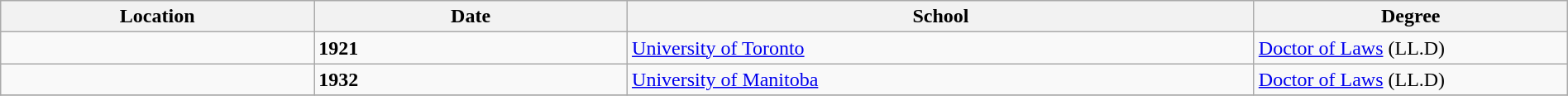<table class="wikitable" style="width:100%;">
<tr>
<th style="width:20%;">Location</th>
<th style="width:20%;">Date</th>
<th style="width:40%;">School</th>
<th style="width:20%;">Degree</th>
</tr>
<tr>
<td></td>
<td><strong>1921</strong></td>
<td><a href='#'>University of Toronto</a></td>
<td><a href='#'>Doctor of Laws</a> (LL.D) </td>
</tr>
<tr>
<td></td>
<td><strong>1932</strong></td>
<td><a href='#'>University of Manitoba</a></td>
<td><a href='#'>Doctor of Laws</a> (LL.D)  </td>
</tr>
<tr>
</tr>
</table>
